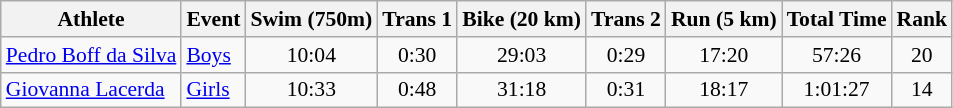<table class="wikitable" style="font-size:90%;">
<tr>
<th>Athlete</th>
<th>Event</th>
<th>Swim (750m)</th>
<th>Trans 1</th>
<th>Bike (20 km)</th>
<th>Trans 2</th>
<th>Run (5 km)</th>
<th>Total Time</th>
<th>Rank</th>
</tr>
<tr align=center>
<td align=left><a href='#'>Pedro Boff da Silva</a></td>
<td align=left><a href='#'>Boys</a></td>
<td>10:04</td>
<td>0:30</td>
<td>29:03</td>
<td>0:29</td>
<td>17:20</td>
<td>57:26</td>
<td>20</td>
</tr>
<tr align=center>
<td align=left><a href='#'>Giovanna Lacerda</a></td>
<td align=left><a href='#'>Girls</a></td>
<td>10:33</td>
<td>0:48</td>
<td>31:18</td>
<td>0:31</td>
<td>18:17</td>
<td>1:01:27</td>
<td>14</td>
</tr>
</table>
